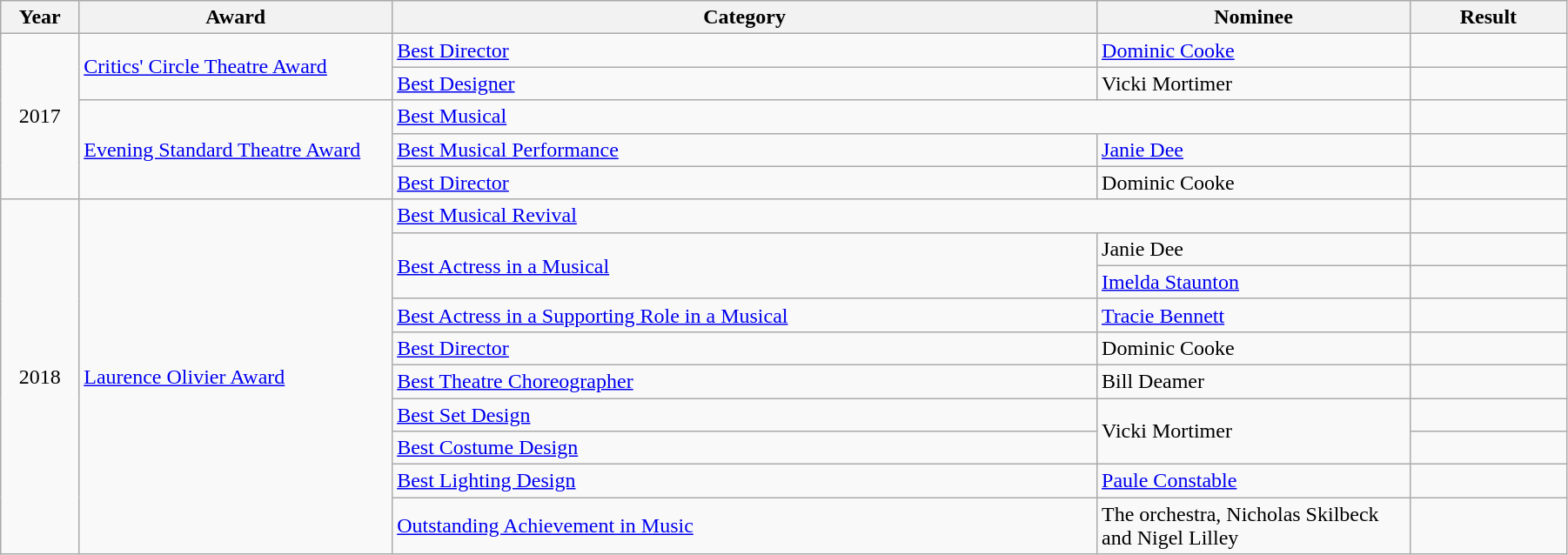<table class="wikitable" width="95%">
<tr>
<th width="5%">Year</th>
<th width="20%">Award</th>
<th width="45%">Category</th>
<th width="20%">Nominee</th>
<th width="10%">Result</th>
</tr>
<tr>
<td rowspan="5" align="center">2017</td>
<td rowspan="2"><a href='#'>Critics' Circle Theatre Award</a></td>
<td><a href='#'>Best Director</a></td>
<td><a href='#'>Dominic Cooke</a></td>
<td></td>
</tr>
<tr>
<td><a href='#'>Best Designer</a></td>
<td>Vicki Mortimer</td>
<td></td>
</tr>
<tr>
<td rowspan="3"><a href='#'>Evening Standard Theatre Award</a></td>
<td colspan="2"><a href='#'>Best Musical</a></td>
<td></td>
</tr>
<tr>
<td><a href='#'>Best Musical Performance</a></td>
<td><a href='#'>Janie Dee</a></td>
<td></td>
</tr>
<tr>
<td><a href='#'>Best Director</a></td>
<td>Dominic Cooke</td>
<td></td>
</tr>
<tr>
<td rowspan="10" align="center">2018</td>
<td rowspan="10"><a href='#'>Laurence Olivier Award</a></td>
<td colspan="2"><a href='#'>Best Musical Revival</a></td>
<td></td>
</tr>
<tr>
<td rowspan="2"><a href='#'>Best Actress in a Musical</a></td>
<td>Janie Dee</td>
<td></td>
</tr>
<tr>
<td><a href='#'>Imelda Staunton</a></td>
<td></td>
</tr>
<tr>
<td><a href='#'>Best Actress in a Supporting Role in a Musical</a></td>
<td><a href='#'>Tracie Bennett</a></td>
<td></td>
</tr>
<tr>
<td><a href='#'>Best Director</a></td>
<td>Dominic Cooke</td>
<td></td>
</tr>
<tr>
<td><a href='#'>Best Theatre Choreographer</a></td>
<td>Bill Deamer</td>
<td></td>
</tr>
<tr>
<td><a href='#'>Best Set Design</a></td>
<td rowspan="2">Vicki Mortimer</td>
<td></td>
</tr>
<tr>
<td><a href='#'>Best Costume Design</a></td>
<td></td>
</tr>
<tr>
<td><a href='#'>Best Lighting Design</a></td>
<td><a href='#'>Paule Constable</a></td>
<td></td>
</tr>
<tr>
<td><a href='#'>Outstanding Achievement in Music</a></td>
<td>The orchestra, Nicholas Skilbeck and Nigel Lilley</td>
<td></td>
</tr>
</table>
